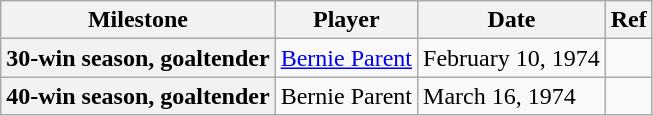<table class="wikitable">
<tr>
<th scope="col">Milestone</th>
<th scope="col">Player</th>
<th scope="col">Date</th>
<th scope="col">Ref</th>
</tr>
<tr>
<th scope="row">30-win season, goaltender</th>
<td><a href='#'>Bernie Parent</a></td>
<td>February 10, 1974</td>
<td></td>
</tr>
<tr>
<th scope="row">40-win season, goaltender</th>
<td>Bernie Parent</td>
<td>March 16, 1974</td>
<td></td>
</tr>
</table>
